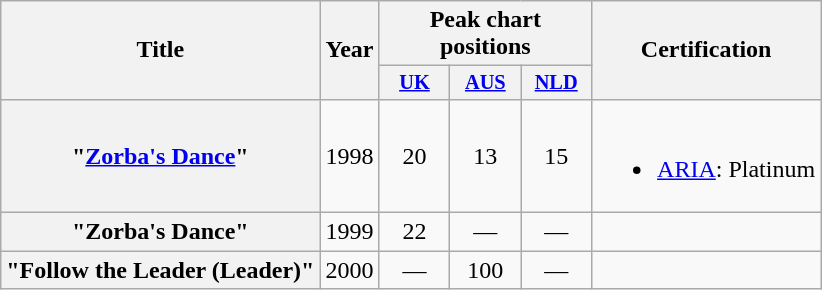<table class="wikitable plainrowheaders">
<tr>
<th scope="col" rowspan="2">Title</th>
<th scope="col" rowspan="2">Year</th>
<th scope="col" colspan="3">Peak chart positions</th>
<th scope="col" rowspan="2">Certification</th>
</tr>
<tr>
<th scope="col" style="width:3em; font-size:85%"><a href='#'>UK</a><br></th>
<th scope="col" style="width:3em; font-size:85%"><a href='#'>AUS</a><br></th>
<th scope="col" style="width:3em; font-size:85%"><a href='#'>NLD</a><br></th>
</tr>
<tr>
<th scope="row">"<a href='#'>Zorba's Dance</a>"</th>
<td align="center">1998</td>
<td align="center">20</td>
<td align="center">13</td>
<td align="center">15</td>
<td><br><ul><li><a href='#'>ARIA</a>: Platinum</li></ul></td>
</tr>
<tr>
<th scope="row">"Zorba's Dance" </th>
<td align="center">1999</td>
<td align="center">22</td>
<td align="center">—</td>
<td align="center">—</td>
<td></td>
</tr>
<tr>
<th scope="row">"Follow the Leader (Leader)"</th>
<td align="center">2000</td>
<td align="center">—</td>
<td align="center">100</td>
<td align="center">—</td>
<td></td>
</tr>
</table>
